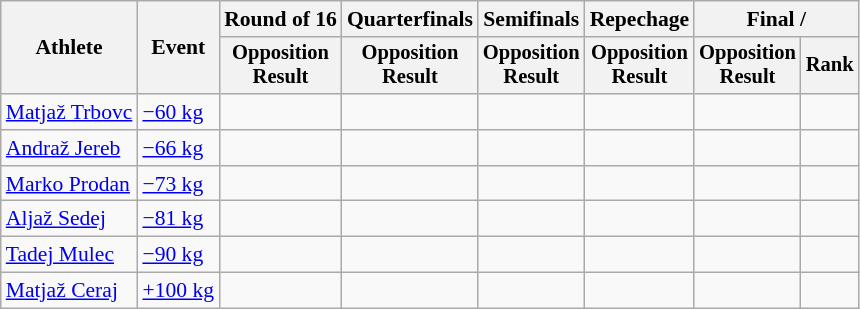<table class="wikitable" style="font-size:90%">
<tr>
<th rowspan="2">Athlete</th>
<th rowspan="2">Event</th>
<th>Round of 16</th>
<th>Quarterfinals</th>
<th>Semifinals</th>
<th>Repechage</th>
<th colspan=2>Final / </th>
</tr>
<tr style="font-size:95%">
<th>Opposition<br>Result</th>
<th>Opposition<br>Result</th>
<th>Opposition<br>Result</th>
<th>Opposition<br>Result</th>
<th>Opposition<br>Result</th>
<th>Rank</th>
</tr>
<tr align=center>
<td align=left><a href='#'>Matjaž Trbovc</a></td>
<td align=left><a href='#'>−60 kg</a></td>
<td></td>
<td></td>
<td></td>
<td></td>
<td></td>
<td></td>
</tr>
<tr align=center>
<td align=left><a href='#'>Andraž Jereb</a></td>
<td align=left><a href='#'>−66 kg</a></td>
<td></td>
<td></td>
<td></td>
<td></td>
<td></td>
<td></td>
</tr>
<tr align=center>
<td align=left><a href='#'>Marko Prodan</a></td>
<td align=left><a href='#'>−73 kg</a></td>
<td></td>
<td></td>
<td></td>
<td></td>
<td></td>
<td></td>
</tr>
<tr align=center>
<td align=left><a href='#'>Aljaž Sedej</a></td>
<td align=left><a href='#'>−81 kg</a></td>
<td></td>
<td></td>
<td></td>
<td></td>
<td></td>
<td></td>
</tr>
<tr align=center>
<td align=left><a href='#'>Tadej Mulec</a></td>
<td align=left><a href='#'>−90 kg</a></td>
<td></td>
<td></td>
<td></td>
<td></td>
<td></td>
<td></td>
</tr>
<tr align=center>
<td align=left><a href='#'>Matjaž Ceraj</a></td>
<td align=left><a href='#'>+100 kg</a></td>
<td></td>
<td></td>
<td></td>
<td></td>
<td></td>
<td></td>
</tr>
</table>
